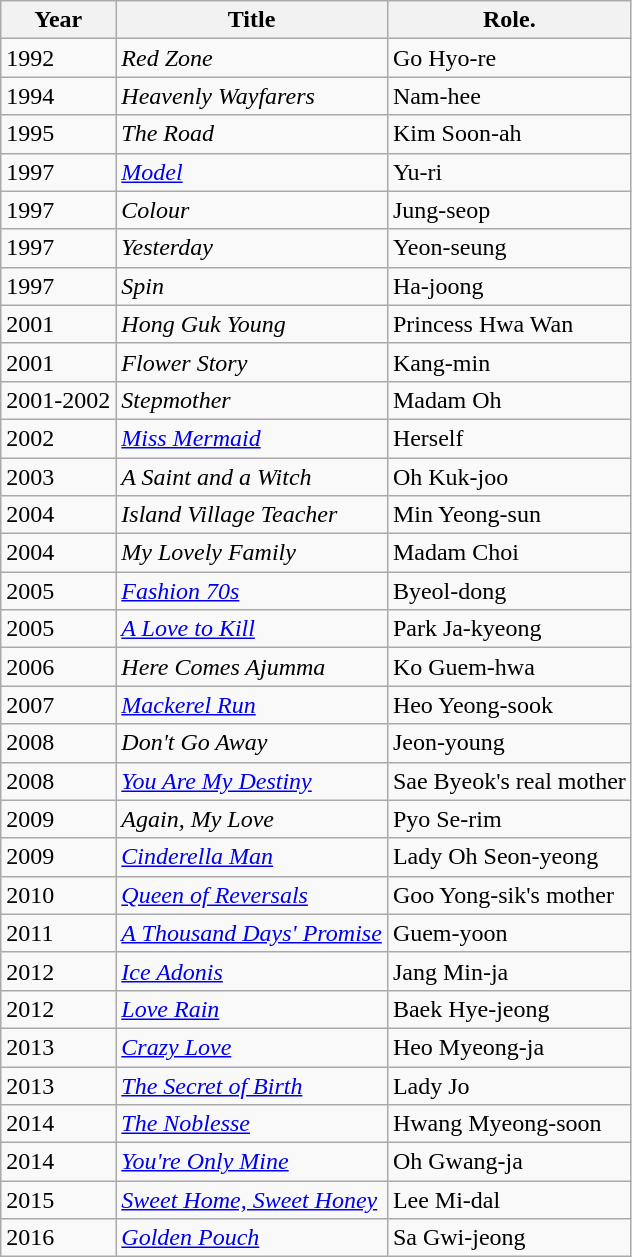<table class="wikitable">
<tr>
<th>Year</th>
<th>Title</th>
<th>Role.</th>
</tr>
<tr>
<td>1992</td>
<td><em>Red Zone</em></td>
<td>Go Hyo-re</td>
</tr>
<tr>
<td>1994</td>
<td><em>Heavenly Wayfarers</em></td>
<td>Nam-hee</td>
</tr>
<tr>
<td>1995</td>
<td><em>The Road</em></td>
<td>Kim Soon-ah</td>
</tr>
<tr>
<td>1997</td>
<td><em><a href='#'>Model</a></em></td>
<td>Yu-ri</td>
</tr>
<tr>
<td>1997</td>
<td><em>Colour</em></td>
<td>Jung-seop</td>
</tr>
<tr>
<td>1997</td>
<td><em>Yesterday</em></td>
<td>Yeon-seung</td>
</tr>
<tr>
<td>1997</td>
<td><em>Spin</em></td>
<td>Ha-joong</td>
</tr>
<tr>
<td>2001</td>
<td><em>Hong Guk Young</em></td>
<td>Princess Hwa Wan</td>
</tr>
<tr>
<td>2001</td>
<td><em>Flower Story</em></td>
<td>Kang-min</td>
</tr>
<tr>
<td>2001-2002</td>
<td><em>Stepmother</em></td>
<td>Madam Oh</td>
</tr>
<tr>
<td>2002</td>
<td><em><a href='#'>Miss Mermaid</a></em></td>
<td>Herself</td>
</tr>
<tr>
<td>2003</td>
<td><em>A Saint and a Witch</em></td>
<td>Oh Kuk-joo</td>
</tr>
<tr>
<td>2004</td>
<td><em>Island Village Teacher</em></td>
<td>Min Yeong-sun</td>
</tr>
<tr>
<td>2004</td>
<td><em>My Lovely Family</em></td>
<td>Madam Choi</td>
</tr>
<tr>
<td>2005</td>
<td><em><a href='#'>Fashion 70s</a></em></td>
<td>Byeol-dong</td>
</tr>
<tr>
<td>2005</td>
<td><em><a href='#'>A Love to Kill</a></em></td>
<td>Park Ja-kyeong</td>
</tr>
<tr>
<td>2006</td>
<td><em>Here Comes Ajumma</em></td>
<td>Ko Guem-hwa</td>
</tr>
<tr>
<td>2007</td>
<td><em><a href='#'>Mackerel Run</a></em></td>
<td>Heo Yeong-sook</td>
</tr>
<tr>
<td>2008</td>
<td><em>Don't Go Away</em></td>
<td>Jeon-young</td>
</tr>
<tr>
<td>2008</td>
<td><em><a href='#'>You Are My Destiny</a></em></td>
<td>Sae Byeok's real mother</td>
</tr>
<tr>
<td>2009</td>
<td><em>Again, My Love</em></td>
<td>Pyo Se-rim</td>
</tr>
<tr>
<td>2009</td>
<td><em><a href='#'>Cinderella Man</a></em></td>
<td>Lady Oh Seon-yeong</td>
</tr>
<tr>
<td>2010</td>
<td><em><a href='#'>Queen of Reversals</a></em></td>
<td>Goo Yong-sik's mother</td>
</tr>
<tr>
<td>2011</td>
<td><em><a href='#'>A Thousand Days' Promise</a></em></td>
<td>Guem-yoon</td>
</tr>
<tr>
<td>2012</td>
<td><em><a href='#'>Ice Adonis</a></em></td>
<td>Jang Min-ja</td>
</tr>
<tr>
<td>2012</td>
<td><em><a href='#'>Love Rain</a></em></td>
<td>Baek Hye-jeong</td>
</tr>
<tr>
<td>2013</td>
<td><em><a href='#'>Crazy Love</a></em></td>
<td>Heo Myeong-ja</td>
</tr>
<tr>
<td>2013</td>
<td><em><a href='#'>The Secret of Birth</a></em></td>
<td>Lady Jo</td>
</tr>
<tr>
<td>2014</td>
<td><em><a href='#'>The Noblesse</a></em></td>
<td>Hwang Myeong-soon</td>
</tr>
<tr>
<td>2014</td>
<td><em><a href='#'>You're Only Mine</a></em></td>
<td>Oh Gwang-ja</td>
</tr>
<tr>
<td>2015</td>
<td><em><a href='#'>Sweet Home, Sweet Honey</a></em></td>
<td>Lee Mi-dal</td>
</tr>
<tr>
<td>2016</td>
<td><em><a href='#'>Golden Pouch</a></em></td>
<td>Sa Gwi-jeong</td>
</tr>
</table>
